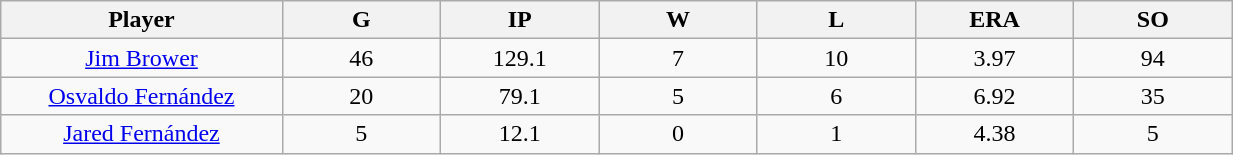<table class="wikitable sortable">
<tr>
<th bgcolor="#DDDDFF" width="16%">Player</th>
<th bgcolor="#DDDDFF" width="9%">G</th>
<th bgcolor="#DDDDFF" width="9%">IP</th>
<th bgcolor="#DDDDFF" width="9%">W</th>
<th bgcolor="#DDDDFF" width="9%">L</th>
<th bgcolor="#DDDDFF" width="9%">ERA</th>
<th bgcolor="#DDDDFF" width="9%">SO</th>
</tr>
<tr align=center>
<td><a href='#'>Jim Brower</a></td>
<td>46</td>
<td>129.1</td>
<td>7</td>
<td>10</td>
<td>3.97</td>
<td>94</td>
</tr>
<tr align=center>
<td><a href='#'>Osvaldo Fernández</a></td>
<td>20</td>
<td>79.1</td>
<td>5</td>
<td>6</td>
<td>6.92</td>
<td>35</td>
</tr>
<tr align=center>
<td><a href='#'>Jared Fernández</a></td>
<td>5</td>
<td>12.1</td>
<td>0</td>
<td>1</td>
<td>4.38</td>
<td>5</td>
</tr>
</table>
